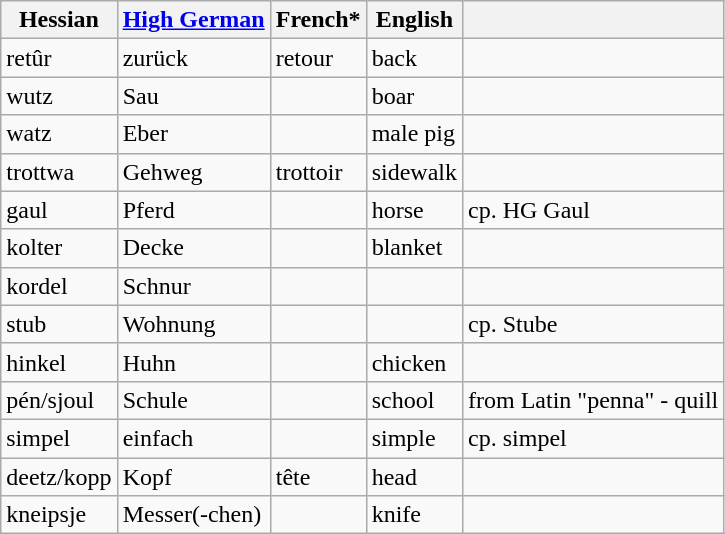<table class="wikitable">
<tr>
<th>Hessian</th>
<th><a href='#'>High German</a></th>
<th>French*</th>
<th>English</th>
<th></th>
</tr>
<tr>
<td>retûr</td>
<td>zurück</td>
<td>retour</td>
<td>back</td>
<td></td>
</tr>
<tr>
<td>wutz</td>
<td>Sau</td>
<td></td>
<td>boar</td>
<td></td>
</tr>
<tr>
<td>watz</td>
<td>Eber</td>
<td></td>
<td>male pig</td>
<td></td>
</tr>
<tr>
<td>trottwa</td>
<td>Gehweg</td>
<td>trottoir</td>
<td>sidewalk</td>
<td></td>
</tr>
<tr>
<td>gaul</td>
<td>Pferd</td>
<td></td>
<td>horse</td>
<td>cp. HG Gaul</td>
</tr>
<tr>
<td>kolter</td>
<td>Decke</td>
<td></td>
<td>blanket</td>
<td></td>
</tr>
<tr>
<td>kordel</td>
<td>Schnur</td>
<td></td>
<td></td>
<td></td>
</tr>
<tr>
<td>stub</td>
<td>Wohnung</td>
<td></td>
<td></td>
<td>cp. Stube</td>
</tr>
<tr>
<td>hinkel</td>
<td>Huhn</td>
<td></td>
<td>chicken</td>
<td></td>
</tr>
<tr>
<td>pén/sjoul</td>
<td>Schule</td>
<td></td>
<td>school</td>
<td>from Latin "penna" - quill</td>
</tr>
<tr>
<td>simpel</td>
<td>einfach</td>
<td></td>
<td>simple</td>
<td>cp. simpel</td>
</tr>
<tr>
<td>deetz/kopp</td>
<td>Kopf</td>
<td>tête</td>
<td>head</td>
<td></td>
</tr>
<tr>
<td>kneipsje</td>
<td>Messer(-chen)</td>
<td></td>
<td>knife</td>
<td></td>
</tr>
</table>
